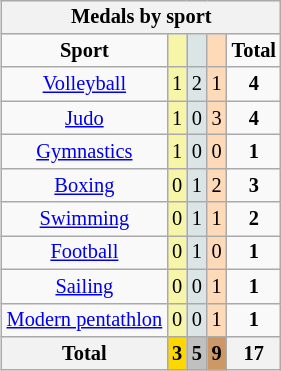<table class="wikitable" style="font-size:85%; float:right">
<tr style="background:#efefef;">
<th colspan=5>Medals by sport</th>
</tr>
<tr align=center>
<td><strong>Sport</strong></td>
<td bgcolor=#f7f6a8></td>
<td bgcolor=#dce5e5></td>
<td bgcolor=#ffdab9></td>
<td><strong>Total</strong></td>
</tr>
<tr align=center>
<td><a href='#'>Volleyball</a></td>
<td style="background:#F7F6A8;">1</td>
<td style="background:#DCE5E5;">2</td>
<td style="background:#FFDAB9;">1</td>
<td><strong>4</strong></td>
</tr>
<tr align=center>
<td><a href='#'>Judo</a></td>
<td style="background:#F7F6A8;">1</td>
<td style="background:#DCE5E5;">0</td>
<td style="background:#FFDAB9;">3</td>
<td><strong>4</strong></td>
</tr>
<tr align=center>
<td><a href='#'>Gymnastics</a></td>
<td style="background:#F7F6A8;">1</td>
<td style="background:#DCE5E5;">0</td>
<td style="background:#FFDAB9;">0</td>
<td><strong>1</strong></td>
</tr>
<tr align=center>
<td><a href='#'>Boxing</a></td>
<td style="background:#F7F6A8;">0</td>
<td style="background:#DCE5E5;">1</td>
<td style="background:#FFDAB9;">2</td>
<td><strong>3</strong></td>
</tr>
<tr align=center>
<td><a href='#'>Swimming</a></td>
<td style="background:#F7F6A8;">0</td>
<td style="background:#DCE5E5;">1</td>
<td style="background:#FFDAB9;">1</td>
<td><strong>2</strong></td>
</tr>
<tr align=center>
<td><a href='#'>Football</a></td>
<td style="background:#F7F6A8;">0</td>
<td style="background:#DCE5E5;">1</td>
<td style="background:#FFDAB9;">0</td>
<td><strong>1</strong></td>
</tr>
<tr align=center>
<td><a href='#'>Sailing</a></td>
<td style="background:#F7F6A8;">0</td>
<td style="background:#DCE5E5;">0</td>
<td style="background:#FFDAB9;">1</td>
<td><strong>1</strong></td>
</tr>
<tr align=center>
<td><a href='#'>Modern pentathlon</a></td>
<td style="background:#F7F6A8;">0</td>
<td style="background:#DCE5E5;">0</td>
<td style="background:#FFDAB9;">1</td>
<td><strong>1</strong></td>
</tr>
<tr align=center>
<th>Total</th>
<th style="background:gold;">3</th>
<th style="background:silver;">5</th>
<th style="background:#c96;">9</th>
<th>17</th>
</tr>
</table>
